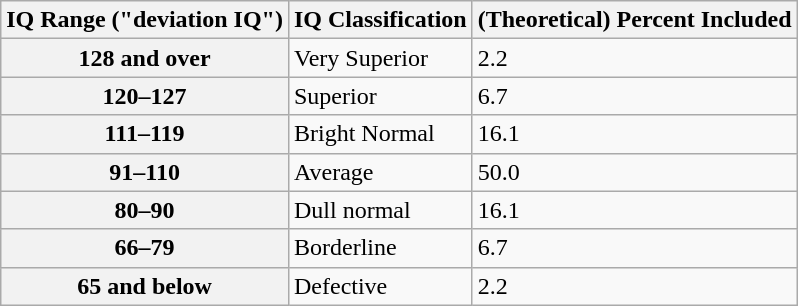<table class="wikitable">
<tr>
<th>IQ Range ("deviation IQ")</th>
<th>IQ Classification</th>
<th>(Theoretical) Percent Included</th>
</tr>
<tr>
<th>128 and over</th>
<td>Very Superior</td>
<td>2.2</td>
</tr>
<tr>
<th>120–127</th>
<td>Superior</td>
<td>6.7</td>
</tr>
<tr>
<th>111–119</th>
<td>Bright Normal</td>
<td>16.1</td>
</tr>
<tr>
<th>91–110</th>
<td>Average</td>
<td>50.0</td>
</tr>
<tr>
<th>80–90</th>
<td>Dull normal</td>
<td>16.1</td>
</tr>
<tr>
<th>66–79</th>
<td>Borderline</td>
<td>6.7</td>
</tr>
<tr>
<th>65 and below</th>
<td>Defective</td>
<td>2.2</td>
</tr>
</table>
